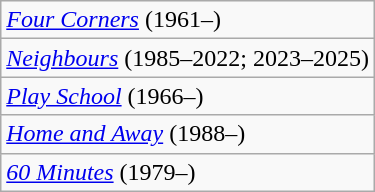<table class="wikitable">
<tr>
<td><em><a href='#'>Four Corners</a></em> (1961–)</td>
</tr>
<tr>
<td><em><a href='#'>Neighbours</a></em> (1985–2022; 2023–2025)</td>
</tr>
<tr>
<td><em><a href='#'>Play School</a></em> (1966–)</td>
</tr>
<tr>
<td><em><a href='#'>Home and Away</a></em> (1988–)</td>
</tr>
<tr>
<td><em><a href='#'>60 Minutes</a></em> (1979–)</td>
</tr>
</table>
